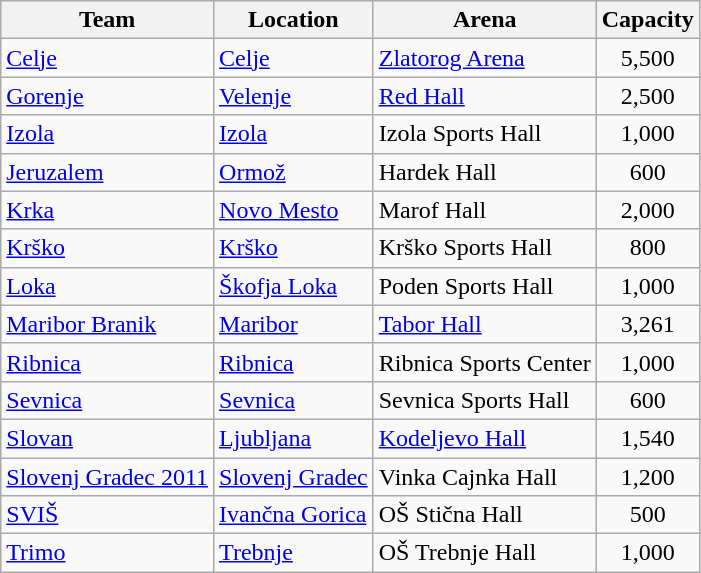<table class="wikitable sortable" style="text-align: left;">
<tr>
<th>Team</th>
<th>Location</th>
<th>Arena</th>
<th>Capacity</th>
</tr>
<tr>
<td><a href='#'>Celje</a></td>
<td><a href='#'>Celje</a></td>
<td><a href='#'>Zlatorog Arena</a></td>
<td align="center">5,500</td>
</tr>
<tr>
<td><a href='#'>Gorenje</a></td>
<td><a href='#'>Velenje</a></td>
<td><a href='#'>Red Hall</a></td>
<td align="center">2,500</td>
</tr>
<tr>
<td><a href='#'>Izola</a></td>
<td><a href='#'>Izola</a></td>
<td>Izola Sports Hall</td>
<td align="center">1,000</td>
</tr>
<tr>
<td><a href='#'>Jeruzalem</a></td>
<td><a href='#'>Ormož</a></td>
<td>Hardek Hall</td>
<td align="center">600</td>
</tr>
<tr>
<td><a href='#'>Krka</a></td>
<td><a href='#'>Novo Mesto</a></td>
<td>Marof Hall</td>
<td align="center">2,000</td>
</tr>
<tr>
<td><a href='#'>Krško</a></td>
<td><a href='#'>Krško</a></td>
<td>Krško Sports Hall</td>
<td align="center">800</td>
</tr>
<tr>
<td><a href='#'>Loka</a></td>
<td><a href='#'>Škofja Loka</a></td>
<td>Poden Sports Hall</td>
<td align="center">1,000</td>
</tr>
<tr>
<td><a href='#'>Maribor Branik</a></td>
<td><a href='#'>Maribor</a></td>
<td><a href='#'>Tabor Hall</a></td>
<td align="center">3,261</td>
</tr>
<tr>
<td><a href='#'>Ribnica</a></td>
<td><a href='#'>Ribnica</a></td>
<td>Ribnica Sports Center</td>
<td align="center">1,000</td>
</tr>
<tr>
<td><a href='#'>Sevnica</a></td>
<td><a href='#'>Sevnica</a></td>
<td>Sevnica Sports Hall</td>
<td align="center">600</td>
</tr>
<tr>
<td><a href='#'>Slovan</a></td>
<td><a href='#'>Ljubljana</a></td>
<td><a href='#'>Kodeljevo Hall</a></td>
<td align="center">1,540</td>
</tr>
<tr>
<td><a href='#'>Slovenj Gradec 2011</a></td>
<td><a href='#'>Slovenj Gradec</a></td>
<td>Vinka Cajnka Hall</td>
<td align="center">1,200</td>
</tr>
<tr>
<td><a href='#'>SVIŠ</a></td>
<td><a href='#'>Ivančna Gorica</a></td>
<td>OŠ Stična Hall</td>
<td align="center">500</td>
</tr>
<tr>
<td><a href='#'>Trimo</a></td>
<td><a href='#'>Trebnje</a></td>
<td>OŠ Trebnje Hall</td>
<td align="center">1,000</td>
</tr>
</table>
